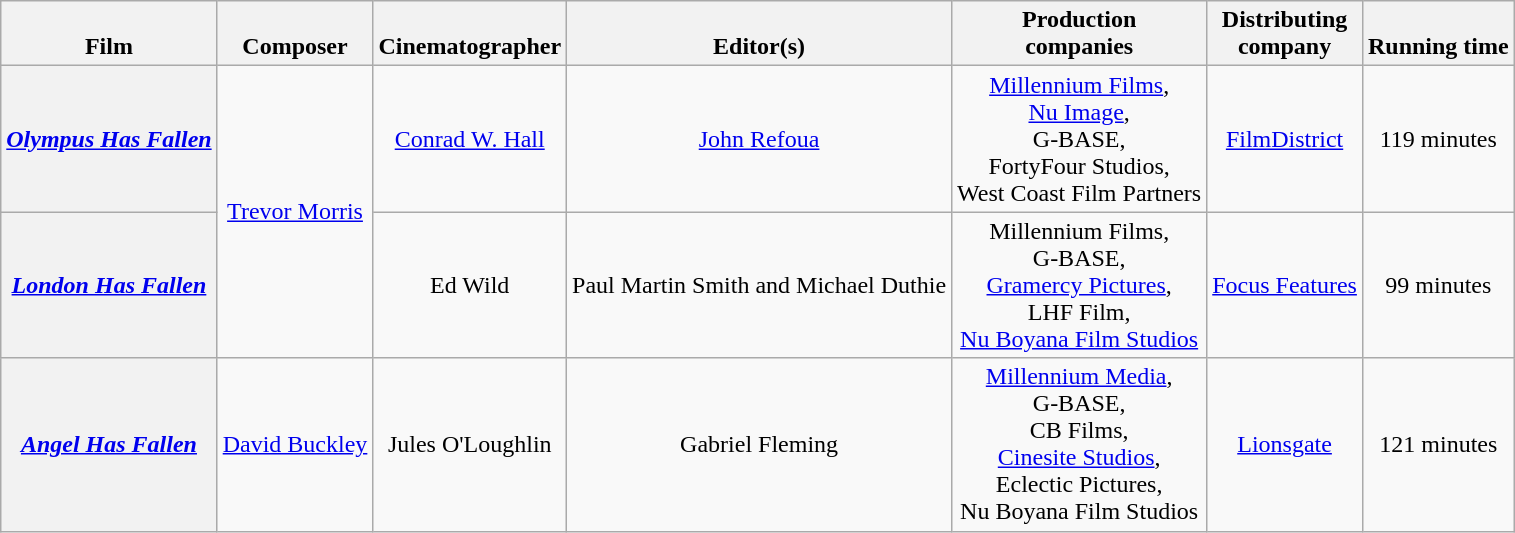<table class="wikitable plainrowheaders" style="text-align:center;">
<tr>
<th scope="col" style="vertical-align:bottom;">Film</th>
<th scope="col" style="vertical-align:bottom;">Composer</th>
<th scope="col" style="vertical-align:bottom;">Cinematographer</th>
<th scope="col" style="vertical-align:bottom;">Editor(s)</th>
<th scope="col">Production<br>companies</th>
<th scope="col">Distributing<br>company</th>
<th scope="col" style="vertical-align:bottom;">Running time</th>
</tr>
<tr>
<th scope="row"><em><a href='#'>Olympus Has Fallen</a></em></th>
<td rowspan="2"><a href='#'>Trevor Morris</a></td>
<td><a href='#'>Conrad W. Hall</a></td>
<td><a href='#'>John Refoua</a></td>
<td><a href='#'>Millennium Films</a>,<br><a href='#'>Nu Image</a>,<br>G-BASE,<br>FortyFour Studios,<br>West Coast Film Partners</td>
<td><a href='#'>FilmDistrict</a></td>
<td>119 minutes</td>
</tr>
<tr>
<th scope="row"><em><a href='#'>London Has Fallen</a></em></th>
<td>Ed Wild</td>
<td>Paul Martin Smith and Michael Duthie</td>
<td>Millennium Films,<br>G-BASE,<br><a href='#'>Gramercy Pictures</a>,<br>LHF Film,<br><a href='#'>Nu Boyana Film Studios</a></td>
<td><a href='#'>Focus Features</a></td>
<td>99 minutes</td>
</tr>
<tr>
<th scope="row"><em><a href='#'>Angel Has Fallen</a></em></th>
<td><a href='#'>David Buckley</a></td>
<td>Jules O'Loughlin</td>
<td>Gabriel Fleming</td>
<td><a href='#'>Millennium Media</a>,<br>G-BASE,<br>CB Films,<br><a href='#'>Cinesite Studios</a>,<br>Eclectic Pictures,<br>Nu Boyana Film Studios</td>
<td><a href='#'>Lionsgate</a></td>
<td>121 minutes</td>
</tr>
</table>
